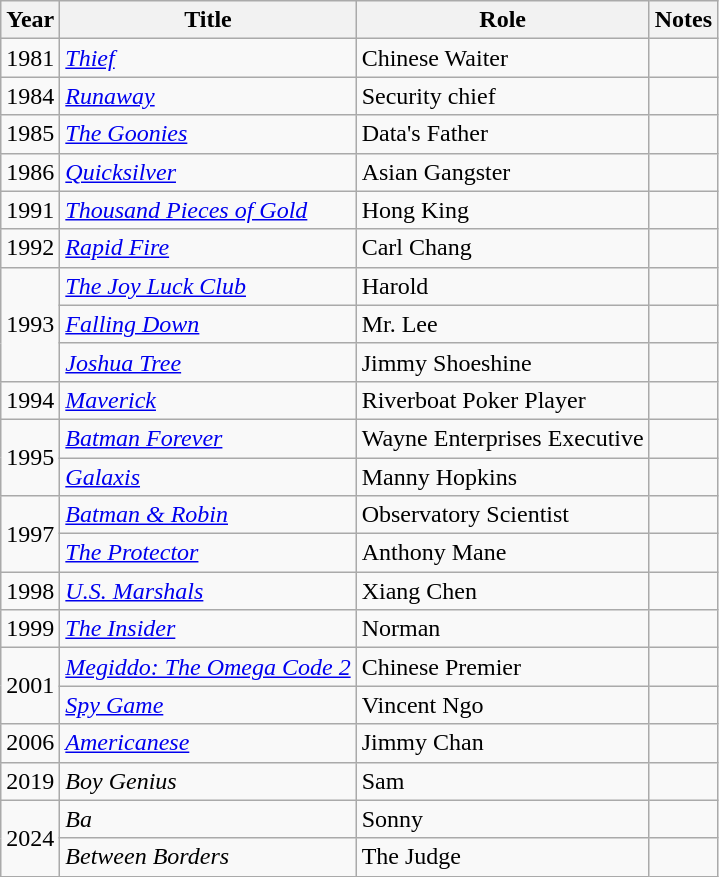<table class="wikitable sortable">
<tr>
<th>Year</th>
<th>Title</th>
<th>Role</th>
<th>Notes</th>
</tr>
<tr>
<td>1981</td>
<td><em><a href='#'>Thief</a></em></td>
<td>Chinese Waiter</td>
<td></td>
</tr>
<tr>
<td>1984</td>
<td><em><a href='#'>Runaway</a></em></td>
<td>Security chief</td>
<td></td>
</tr>
<tr>
<td>1985</td>
<td><em><a href='#'>The Goonies</a></em></td>
<td>Data's Father</td>
<td></td>
</tr>
<tr>
<td>1986</td>
<td><em><a href='#'>Quicksilver</a></em></td>
<td>Asian Gangster</td>
<td></td>
</tr>
<tr>
<td>1991</td>
<td><em><a href='#'>Thousand Pieces of Gold</a></em></td>
<td>Hong King</td>
<td></td>
</tr>
<tr>
<td>1992</td>
<td><a href='#'><em>Rapid Fire</em></a></td>
<td>Carl Chang</td>
<td></td>
</tr>
<tr>
<td rowspan="3">1993</td>
<td><em><a href='#'>The Joy Luck Club</a></em></td>
<td>Harold</td>
<td></td>
</tr>
<tr>
<td><em><a href='#'>Falling Down</a></em></td>
<td>Mr. Lee</td>
<td></td>
</tr>
<tr>
<td><em><a href='#'>Joshua Tree</a></em></td>
<td>Jimmy Shoeshine</td>
<td></td>
</tr>
<tr>
<td>1994</td>
<td><em><a href='#'>Maverick</a></em></td>
<td>Riverboat Poker Player</td>
<td></td>
</tr>
<tr>
<td rowspan="2">1995</td>
<td><em><a href='#'>Batman Forever</a></em></td>
<td>Wayne Enterprises Executive</td>
<td></td>
</tr>
<tr>
<td><em><a href='#'>Galaxis</a></em></td>
<td>Manny Hopkins</td>
</tr>
<tr>
<td rowspan="2">1997</td>
<td><em><a href='#'>Batman & Robin</a></em></td>
<td>Observatory Scientist</td>
<td></td>
</tr>
<tr>
<td><em><a href='#'>The Protector</a></em></td>
<td>Anthony Mane</td>
<td></td>
</tr>
<tr>
<td>1998</td>
<td><em><a href='#'>U.S. Marshals</a></em></td>
<td>Xiang Chen</td>
<td></td>
</tr>
<tr>
<td>1999</td>
<td><em><a href='#'>The Insider</a></em></td>
<td>Norman</td>
<td></td>
</tr>
<tr>
<td rowspan="2">2001</td>
<td><em><a href='#'>Megiddo: The Omega Code 2</a></em></td>
<td>Chinese Premier</td>
<td></td>
</tr>
<tr>
<td><em><a href='#'>Spy Game</a></em></td>
<td>Vincent Ngo</td>
<td></td>
</tr>
<tr>
<td>2006</td>
<td><em><a href='#'>Americanese</a></em></td>
<td>Jimmy Chan</td>
<td></td>
</tr>
<tr>
<td>2019</td>
<td><em>Boy Genius</em></td>
<td>Sam</td>
<td></td>
</tr>
<tr>
<td rowspan="2">2024</td>
<td><em>Ba</em></td>
<td>Sonny</td>
<td></td>
</tr>
<tr>
<td><em>Between Borders</em></td>
<td>The Judge</td>
<td></td>
</tr>
</table>
